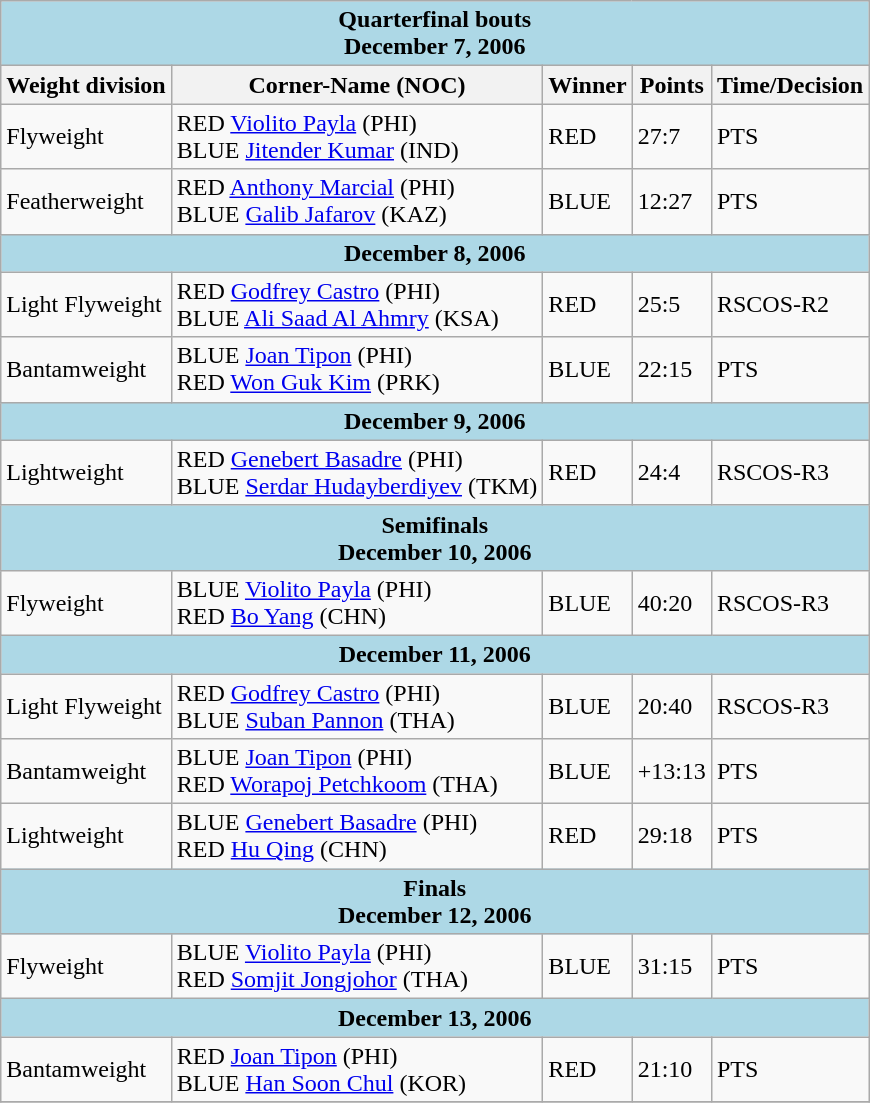<table class="wikitable">
<tr>
<td bgcolor=lightblue align=center colspan=5><strong>Quarterfinal bouts <br>December 7, 2006</strong></td>
</tr>
<tr>
<th>Weight division</th>
<th>Corner-Name (NOC)</th>
<th>Winner</th>
<th>Points</th>
<th>Time/Decision</th>
</tr>
<tr>
<td>Flyweight</td>
<td>RED  <a href='#'>Violito Payla</a> (PHI) <br> BLUE  <a href='#'>Jitender Kumar</a> (IND)</td>
<td>RED</td>
<td>27:7</td>
<td>PTS</td>
</tr>
<tr>
<td>Featherweight</td>
<td>RED  <a href='#'>Anthony Marcial</a> (PHI) <br> BLUE  <a href='#'>Galib Jafarov</a>  (KAZ)</td>
<td>BLUE</td>
<td>12:27</td>
<td>PTS</td>
</tr>
<tr>
<td bgcolor=lightblue  align=center colspan=5><strong>December 8, 2006</strong></td>
</tr>
<tr>
<td>Light Flyweight</td>
<td>RED  <a href='#'>Godfrey Castro</a> (PHI) <br> BLUE <a href='#'>Ali Saad Al Ahmry</a> (KSA)</td>
<td>RED</td>
<td>25:5</td>
<td>RSCOS-R2</td>
</tr>
<tr>
<td>Bantamweight</td>
<td>BLUE <a href='#'>Joan Tipon</a> (PHI) <br> RED <a href='#'>Won Guk Kim</a> (PRK)</td>
<td>BLUE</td>
<td>22:15</td>
<td>PTS</td>
</tr>
<tr>
<td bgcolor=lightblue  align=center colspan=5><strong>December 9, 2006</strong></td>
</tr>
<tr>
<td>Lightweight</td>
<td>RED  <a href='#'>Genebert Basadre</a> (PHI) <br> BLUE  <a href='#'>Serdar Hudayberdiyev</a> (TKM)</td>
<td>RED</td>
<td>24:4</td>
<td>RSCOS-R3</td>
</tr>
<tr>
<td bgcolor=lightblue  align=center colspan=5><strong>Semifinals <br> December 10, 2006</strong></td>
</tr>
<tr>
<td>Flyweight</td>
<td>BLUE  <a href='#'>Violito Payla</a> (PHI) <br> RED  <a href='#'>Bo Yang</a> (CHN)</td>
<td>BLUE</td>
<td>40:20</td>
<td>RSCOS-R3</td>
</tr>
<tr>
<td bgcolor=lightblue  align=center colspan=5><strong>December 11, 2006</strong></td>
</tr>
<tr>
<td>Light Flyweight</td>
<td>RED  <a href='#'>Godfrey Castro</a> (PHI) <br> BLUE  <a href='#'>Suban Pannon</a> (THA)</td>
<td>BLUE</td>
<td>20:40</td>
<td>RSCOS-R3</td>
</tr>
<tr>
<td>Bantamweight</td>
<td>BLUE  <a href='#'>Joan Tipon</a> (PHI) <br> RED  <a href='#'>Worapoj Petchkoom</a> (THA)</td>
<td>BLUE</td>
<td>+13:13</td>
<td>PTS</td>
</tr>
<tr>
<td>Lightweight</td>
<td>BLUE  <a href='#'>Genebert Basadre</a> (PHI) <br> RED  <a href='#'>Hu Qing</a> (CHN)</td>
<td>RED</td>
<td>29:18</td>
<td>PTS</td>
</tr>
<tr>
<td bgcolor=lightblue  align=center colspan=5><strong>Finals <br> December 12, 2006</strong></td>
</tr>
<tr>
<td>Flyweight</td>
<td>BLUE  <a href='#'>Violito Payla</a> (PHI) <br> RED  <a href='#'>Somjit Jongjohor</a> (THA)</td>
<td>BLUE</td>
<td>31:15</td>
<td>PTS</td>
</tr>
<tr>
<td bgcolor=lightblue  align=center colspan=5><strong>December 13, 2006</strong></td>
</tr>
<tr>
<td>Bantamweight</td>
<td>RED  <a href='#'>Joan Tipon</a> (PHI) <br> BLUE  <a href='#'>Han Soon Chul</a> (KOR)</td>
<td>RED</td>
<td>21:10</td>
<td>PTS</td>
</tr>
<tr>
</tr>
</table>
